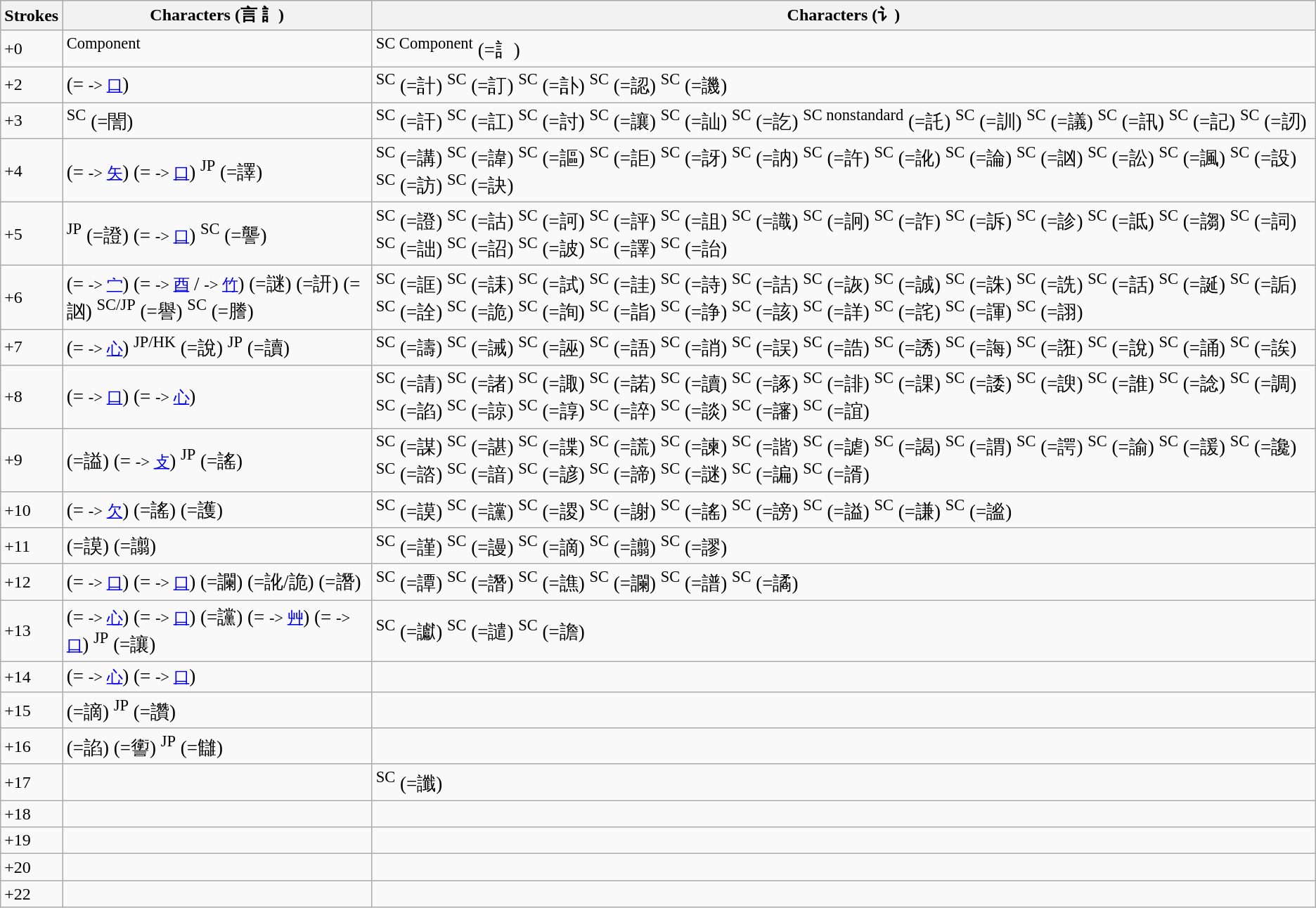<table class="wikitable">
<tr>
<th>Strokes</th>
<th>Characters (言 訁)</th>
<th>Characters (讠)</th>
</tr>
<tr>
<td>+0</td>
<td style="font-size: large;" lang="zh-Hant"> <sup>Component</sup></td>
<td style="font-size: large;" lang="zh-Hans"><sup>SC Component</sup> (=訁)</td>
</tr>
<tr>
<td>+2</td>
<td style="font-size: large;" lang="zh-Hant">     (= <small>-> <a href='#'>口</a></small>)  </td>
<td style="font-size: large;" lang="zh-Hans"><sup>SC</sup> (=計) <sup>SC</sup> (=訂) <sup>SC</sup> (=訃) <sup>SC</sup> (=認) <sup>SC</sup> (=譏)</td>
</tr>
<tr>
<td>+3</td>
<td style="font-size: large;" lang="zh-Hant">                 <sup>SC</sup> (=誾)</td>
<td style="font-size: large;" lang="zh-Hans"><sup>SC</sup> (=訐) <sup>SC</sup> (=訌) <sup>SC</sup> (=討) <sup>SC</sup> (=讓) <sup>SC</sup> (=訕) <sup>SC</sup> (=訖) <sup>SC nonstandard</sup> (=託) <sup>SC</sup> (=訓) <sup>SC</sup> (=議) <sup>SC</sup> (=訊) <sup>SC</sup> (=記) <sup>SC</sup> (=訒)</td>
</tr>
<tr>
<td>+4</td>
<td style="font-size: large;" lang="zh-Hant">      (= <small>-> <a href='#'>矢</a></small>)  (= <small>-> <a href='#'>口</a></small>)                  <sup>JP</sup> (=譯)</td>
<td style="font-size: large;" lang="zh-Hans"><sup>SC</sup> (=講) <sup>SC</sup> (=諱) <sup>SC</sup> (=謳) <sup>SC</sup> (=詎) <sup>SC</sup> (=訝) <sup>SC</sup> (=訥) <sup>SC</sup> (=許) <sup>SC</sup> (=訛) <sup>SC</sup> (=論) <sup>SC</sup> (=訩) <sup>SC</sup> (=訟) <sup>SC</sup> (=諷) <sup>SC</sup> (=設) <sup>SC</sup> (=訪) <sup>SC</sup> (=訣)</td>
</tr>
<tr>
<td>+5</td>
<td style="font-size: large;" lang="zh-Hant">        <sup>JP</sup> (=證)                (= <small>-> <a href='#'>口</a></small>)                    <sup>SC</sup> (=讋) </td>
<td style="font-size: large;" lang="zh-Hans"><sup>SC</sup> (=證) <sup>SC</sup> (=詁) <sup>SC</sup> (=訶) <sup>SC</sup> (=評) <sup>SC</sup> (=詛) <sup>SC</sup> (=識) <sup>SC</sup> (=詗) <sup>SC</sup> (=詐) <sup>SC</sup> (=訴) <sup>SC</sup> (=診) <sup>SC</sup> (=詆) <sup>SC</sup> (=謅) <sup>SC</sup> (=詞) <sup>SC</sup> (=詘) <sup>SC</sup> (=詔) <sup>SC</sup> (=詖) <sup>SC</sup> (=譯) <sup>SC</sup> (=詒)</td>
</tr>
<tr>
<td>+6</td>
<td style="font-size: large;" lang="zh-Hant">       (= <small>-> <a href='#'>宀</a></small>)                (= <small>-> <a href='#'>酉</a></small> /  <small>-> <a href='#'>竹</a></small>)   (=謎)      (=訮)  (=訩)           <sup>SC/JP</sup> (=譽) <sup>SC</sup> (=謄) </td>
<td style="font-size: large;" lang="zh-Hans"><sup>SC</sup> (=誆) <sup>SC</sup> (=誄) <sup>SC</sup> (=試) <sup>SC</sup> (=詿) <sup>SC</sup> (=詩) <sup>SC</sup> (=詰) <sup>SC</sup> (=詼) <sup>SC</sup> (=誠) <sup>SC</sup> (=誅) <sup>SC</sup> (=詵) <sup>SC</sup> (=話) <sup>SC</sup> (=誕) <sup>SC</sup> (=詬) <sup>SC</sup> (=詮) <sup>SC</sup> (=詭) <sup>SC</sup> (=詢) <sup>SC</sup> (=詣) <sup>SC</sup> (=諍) <sup>SC</sup> (=該) <sup>SC</sup> (=詳) <sup>SC</sup> (=詫) <sup>SC</sup> (=諢) <sup>SC</sup> (=詡)</td>
</tr>
<tr>
<td>+7</td>
<td style="font-size: large;" lang="zh-Hant">            (= <small>-> <a href='#'>心</a></small>)                     <sup>JP/HK</sup> (=說) <sup>JP</sup> (=讀) </td>
<td style="font-size: large;" lang="zh-Hans"><sup>SC</sup> (=譸) <sup>SC</sup> (=誡) <sup>SC</sup> (=誣) <sup>SC</sup> (=語) <sup>SC</sup> (=誚) <sup>SC</sup> (=誤) <sup>SC</sup> (=誥) <sup>SC</sup> (=誘) <sup>SC</sup> (=誨) <sup>SC</sup> (=誑) <sup>SC</sup> (=說) <sup>SC</sup> (=誦) <sup>SC</sup> (=誒)</td>
</tr>
<tr>
<td>+8</td>
<td style="font-size: large;" lang="zh-Hant">                   (= <small>-> <a href='#'>口</a></small>)                (= <small>-> <a href='#'>心</a></small>)           </td>
<td style="font-size: large;" lang="zh-Hans"><sup>SC</sup> (=請) <sup>SC</sup> (=諸) <sup>SC</sup> (=諏) <sup>SC</sup> (=諾) <sup>SC</sup> (=讀) <sup>SC</sup> (=諑) <sup>SC</sup> (=誹) <sup>SC</sup> (=課) <sup>SC</sup> (=諉) <sup>SC</sup> (=諛) <sup>SC</sup> (=誰) <sup>SC</sup> (=諗) <sup>SC</sup> (=調) <sup>SC</sup> (=諂) <sup>SC</sup> (=諒) <sup>SC</sup> (=諄) <sup>SC</sup> (=誶) <sup>SC</sup> (=談) <sup>SC</sup> (=讅) <sup>SC</sup> (=誼)</td>
</tr>
<tr>
<td>+9</td>
<td style="font-size: large;" lang="zh-Hant">       (=謚)           (= <small>-> <a href='#'>攴</a></small>)                        <sup>JP</sup> (=謠)</td>
<td style="font-size: large;" lang="zh-Hans"><sup>SC</sup> (=謀) <sup>SC</sup> (=諶) <sup>SC</sup> (=諜) <sup>SC</sup> (=謊) <sup>SC</sup> (=諫) <sup>SC</sup> (=諧) <sup>SC</sup> (=謔) <sup>SC</sup> (=謁) <sup>SC</sup> (=謂) <sup>SC</sup> (=諤) <sup>SC</sup> (=諭) <sup>SC</sup> (=諼) <sup>SC</sup> (=讒) <sup>SC</sup> (=諮) <sup>SC</sup> (=諳) <sup>SC</sup> (=諺) <sup>SC</sup> (=諦) <sup>SC</sup> (=謎) <sup>SC</sup> (=諞) <sup>SC</sup> (=諝)</td>
</tr>
<tr>
<td>+10</td>
<td style="font-size: large;" lang="zh-Hant">         (= <small>-> <a href='#'>欠</a></small>)                      (=謠)  (=護)</td>
<td style="font-size: large;" lang="zh-Hans"><sup>SC</sup> (=謨) <sup>SC</sup> (=讜) <sup>SC</sup> (=謖) <sup>SC</sup> (=謝) <sup>SC</sup> (=謠) <sup>SC</sup> (=謗) <sup>SC</sup> (=謚) <sup>SC</sup> (=謙) <sup>SC</sup> (=謐)</td>
</tr>
<tr>
<td>+11</td>
<td style="font-size: large;" lang="zh-Hant">       (=謨)     (=譾)                 </td>
<td style="font-size: large;" lang="zh-Hans"><sup>SC</sup> (=謹) <sup>SC</sup> (=謾) <sup>SC</sup> (=謫) <sup>SC</sup> (=譾) <sup>SC</sup> (=謬)</td>
</tr>
<tr>
<td>+12</td>
<td style="font-size: large;" lang="zh-Hant"> (= <small>-> <a href='#'>口</a></small>)   (= <small>-> <a href='#'>口</a></small>)           (=讕)  (=訛/詭)               (=譖) </td>
<td style="font-size: large;" lang="zh-Hans"><sup>SC</sup> (=譚) <sup>SC</sup> (=譖) <sup>SC</sup> (=譙) <sup>SC</sup> (=讕) <sup>SC</sup> (=譜) <sup>SC</sup> (=譎)</td>
</tr>
<tr>
<td>+13</td>
<td style="font-size: large;" lang="zh-Hant"> (= <small>-> <a href='#'>心</a></small>)    (= <small>-> <a href='#'>口</a></small>)   (=讜)          (= <small>-> <a href='#'>艸</a></small>)        (= <small>-> <a href='#'>口</a></small>) <sup>JP</sup> (=讓)</td>
<td style="font-size: large;" lang="zh-Hans"><sup>SC</sup> (=讞) <sup>SC</sup> (=譴) <sup>SC</sup> (=譫)</td>
</tr>
<tr>
<td>+14</td>
<td style="font-size: large;" lang="zh-Hant">   (= <small>-> <a href='#'>心</a></small>)       (= <small>-> <a href='#'>口</a></small>)  </td>
<td style="font-size: large;" lang="zh-Hans"></td>
</tr>
<tr>
<td>+15</td>
<td style="font-size: large;" lang="zh-Hant">    (=謫)  <sup>JP</sup> (=讚)  </td>
<td style="font-size: large;" lang="zh-Hans"></td>
</tr>
<tr>
<td>+16</td>
<td style="font-size: large;" lang="zh-Hant">  (=諂)         (=讆) <sup>JP</sup> (=讎)</td>
<td style="font-size: large;" lang="zh-Hans"></td>
</tr>
<tr>
<td>+17</td>
<td style="font-size: large;" lang="zh-Hant">     </td>
<td style="font-size: large;" lang="zh-Hans"><sup>SC</sup> (=讖)</td>
</tr>
<tr>
<td>+18</td>
<td style="font-size: large;" lang="zh-Hant">  </td>
<td style="font-size: large;" lang="zh-Hans"></td>
</tr>
<tr>
<td>+19</td>
<td style="font-size: large;" lang="zh-Hant"> </td>
<td style="font-size: large;" lang="zh-Hans"></td>
</tr>
<tr>
<td>+20</td>
<td style="font-size: large;" lang="zh-Hant">  </td>
<td style="font-size: large;" lang="zh-Hans"></td>
</tr>
<tr>
<td>+22</td>
<td style="font-size: large;" lang="zh-Hant"></td>
<td style="font-size: large;" lang="zh-Hans"></td>
</tr>
</table>
